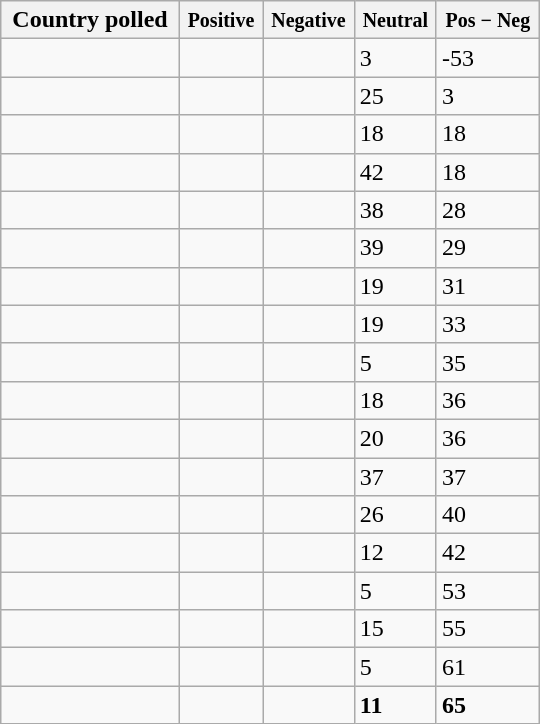<table class="wikitable sortable floatright" style="width:360px; border:1px black; float:right; margin-left:1em;">
<tr>
<th>Country polled</th>
<th><small> Positive</small></th>
<th><small>Negative</small></th>
<th><small>Neutral</small></th>
<th><small>Pos − Neg</small></th>
</tr>
<tr>
<td></td>
<td></td>
<td></td>
<td>3</td>
<td><span>-53</span></td>
</tr>
<tr>
<td></td>
<td></td>
<td></td>
<td>25</td>
<td><span>3</span></td>
</tr>
<tr>
<td></td>
<td></td>
<td></td>
<td>18</td>
<td><span>18</span></td>
</tr>
<tr>
<td></td>
<td></td>
<td></td>
<td>42</td>
<td><span>18</span></td>
</tr>
<tr>
<td></td>
<td></td>
<td></td>
<td>38</td>
<td><span>28</span></td>
</tr>
<tr>
<td></td>
<td></td>
<td></td>
<td>39</td>
<td><span>29</span></td>
</tr>
<tr>
<td></td>
<td></td>
<td></td>
<td>19</td>
<td><span>31</span></td>
</tr>
<tr>
<td></td>
<td></td>
<td></td>
<td>19</td>
<td><span>33</span></td>
</tr>
<tr>
<td></td>
<td></td>
<td></td>
<td>5</td>
<td><span>35</span></td>
</tr>
<tr>
<td></td>
<td></td>
<td></td>
<td>18</td>
<td><span>36</span></td>
</tr>
<tr>
<td></td>
<td></td>
<td></td>
<td>20</td>
<td><span>36</span></td>
</tr>
<tr>
<td></td>
<td></td>
<td></td>
<td>37</td>
<td><span>37</span></td>
</tr>
<tr>
<td></td>
<td></td>
<td></td>
<td>26</td>
<td><span>40</span></td>
</tr>
<tr>
<td></td>
<td></td>
<td></td>
<td>12</td>
<td><span>42</span></td>
</tr>
<tr>
<td></td>
<td></td>
<td></td>
<td>5</td>
<td><span>53</span></td>
</tr>
<tr>
<td></td>
<td></td>
<td></td>
<td>15</td>
<td><span>55</span></td>
</tr>
<tr>
<td></td>
<td></td>
<td></td>
<td>5</td>
<td><span>61</span></td>
</tr>
<tr>
<td><strong></strong></td>
<td></td>
<td></td>
<td><strong>11</strong></td>
<td><span><strong>65</strong></span></td>
</tr>
<tr>
</tr>
</table>
